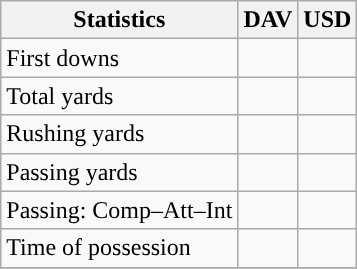<table class="wikitable" style="float: left;">
<tr>
<th>Statistics</th>
<th>DAV</th>
<th>USD</th>
</tr>
<tr>
<td>First downs</td>
<td></td>
<td></td>
</tr>
<tr>
<td>Total yards</td>
<td></td>
<td></td>
</tr>
<tr>
<td>Rushing yards</td>
<td></td>
<td></td>
</tr>
<tr>
<td>Passing yards</td>
<td></td>
<td></td>
</tr>
<tr>
<td>Passing: Comp–Att–Int</td>
<td></td>
<td></td>
</tr>
<tr>
<td>Time of possession</td>
<td></td>
<td></td>
</tr>
<tr>
</tr>
</table>
